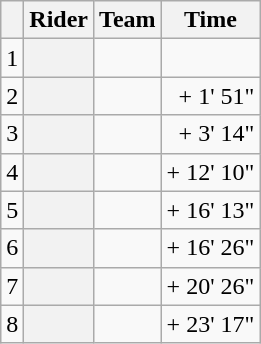<table class="wikitable plainrowheaders">
<tr>
<th></th>
<th>Rider</th>
<th>Team</th>
<th>Time</th>
</tr>
<tr>
<td style="text-align:center;">1</td>
<th scope="row"> </th>
<td></td>
<td style="text-align:right;"><strong></strong></td>
</tr>
<tr>
<td style="text-align:center;">2</td>
<th scope="row"></th>
<td></td>
<td style="text-align:right;">+ 1' 51"</td>
</tr>
<tr>
<td style="text-align:center;">3</td>
<th scope="row"></th>
<td></td>
<td style="text-align:right;">+ 3' 14"</td>
</tr>
<tr>
<td style="text-align:center;">4</td>
<th scope="row"></th>
<td></td>
<td style="text-align:right;">+ 12' 10"</td>
</tr>
<tr>
<td style="text-align:center;">5</td>
<th scope="row"></th>
<td></td>
<td style="text-align:right;">+ 16' 13"</td>
</tr>
<tr>
<td style="text-align:center;">6</td>
<th scope="row"></th>
<td></td>
<td style="text-align:right;">+ 16' 26"</td>
</tr>
<tr>
<td style="text-align:center;">7</td>
<th scope="row"></th>
<td></td>
<td style="text-align:right;">+ 20' 26"</td>
</tr>
<tr>
<td style="text-align:center;">8</td>
<th scope="row"></th>
<td></td>
<td style="text-align:right;">+ 23' 17"</td>
</tr>
</table>
